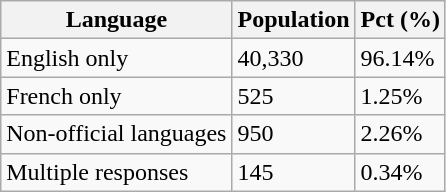<table class="wikitable">
<tr>
<th>Language</th>
<th>Population</th>
<th>Pct (%)</th>
</tr>
<tr>
<td>English only</td>
<td>40,330</td>
<td>96.14%</td>
</tr>
<tr>
<td>French only</td>
<td>525</td>
<td>1.25%</td>
</tr>
<tr>
<td>Non-official languages</td>
<td>950</td>
<td>2.26%</td>
</tr>
<tr>
<td>Multiple responses</td>
<td>145</td>
<td>0.34%</td>
</tr>
</table>
